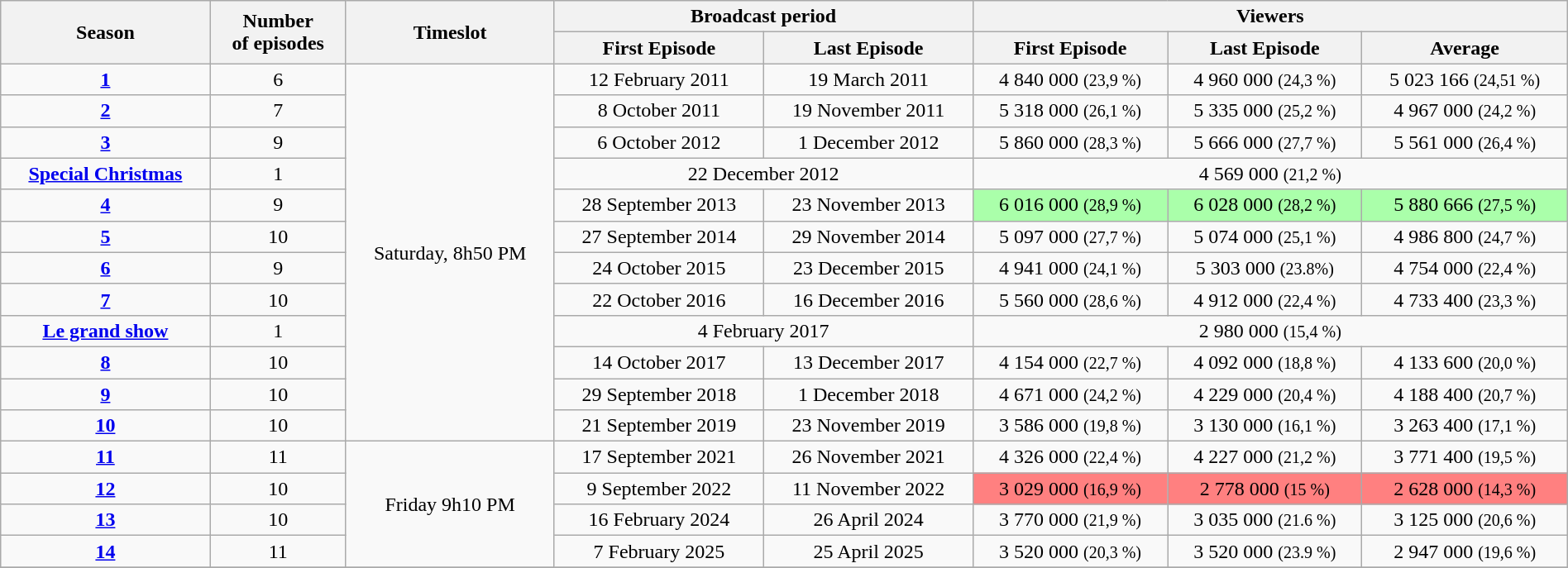<table width="100%" class="wikitable" style="text-align:center">
<tr>
<th style="padding: 0 5px" rowspan="2">Season</th>
<th style="padding: 0 5px" rowspan="2">Number<br>of episodes</th>
<th rowspan="2">Timeslot</th>
<th colspan="2">Broadcast period</th>
<th colspan="3">Viewers</th>
</tr>
<tr>
<th style="padding:0 8px">First Episode</th>
<th>Last Episode</th>
<th style="padding:0 8px">First Episode</th>
<th>Last Episode</th>
<th>Average</th>
</tr>
<tr>
<td><strong><a href='#'>1</a></strong></td>
<td>6</td>
<td rowspan=12>Saturday, 8h50 PM</td>
<td>12 February 2011</td>
<td>19 March 2011</td>
<td>4 840 000 <small>(23,9 %)</small></td>
<td>4 960 000 <small>(24,3 %)</small></td>
<td>5 023 166 <small>(24,51 %)</small></td>
</tr>
<tr>
<td><strong><a href='#'>2</a></strong></td>
<td>7</td>
<td>8 October 2011</td>
<td>19 November 2011</td>
<td>5 318 000 <small>(26,1 %)</small></td>
<td>5 335 000 <small>(25,2 %)</small></td>
<td>4 967 000 <small>(24,2 %)</small></td>
</tr>
<tr>
<td><strong><a href='#'>3</a> </strong></td>
<td>9</td>
<td>6 October 2012</td>
<td>1 December 2012</td>
<td>5 860 000 <small>(28,3 %)</small></td>
<td>5 666 000 <small>(27,7 %)</small></td>
<td>5 561 000 <small>(26,4 %)</small></td>
</tr>
<tr>
<td><strong><a href='#'>Special Christmas</a></strong></td>
<td>1</td>
<td colspan="2">22 December 2012</td>
<td colspan="3">4 569 000 <small>(21,2 %)</small></td>
</tr>
<tr>
<td><strong><a href='#'>4</a> </strong></td>
<td>9</td>
<td>28 September 2013</td>
<td>23 November 2013</td>
<td bgcolor="#aaffaa">6 016 000 <small>(28,9 %)</small></td>
<td bgcolor="#aaffaa">6 028 000 <small>(28,2 %)</small></td>
<td bgcolor="#aaffaa">5 880 666 <small>(27,5 %)</small></td>
</tr>
<tr>
<td><strong><a href='#'>5</a> </strong></td>
<td>10</td>
<td>27 September 2014</td>
<td>29 November 2014</td>
<td>5 097 000 <small>(27,7 %)</small></td>
<td>5 074 000 <small>(25,1 %)</small></td>
<td>4 986 800 <small>(24,7 %)</small></td>
</tr>
<tr>
<td><strong><a href='#'>6</a> </strong></td>
<td>9</td>
<td>24 October 2015</td>
<td>23 December 2015</td>
<td>4 941 000 <small>(24,1 %)</small></td>
<td>5 303 000 <small>(23.8%)</small></td>
<td>4 754 000 <small>(22,4 %)</small></td>
</tr>
<tr>
<td><strong><a href='#'>7</a> </strong></td>
<td>10</td>
<td>22 October 2016</td>
<td>16 December 2016</td>
<td>5 560 000 <small>(28,6 %)</small></td>
<td>4 912 000 <small>(22,4 %)</small></td>
<td>4 733 400 <small>(23,3 %)</small></td>
</tr>
<tr>
<td><strong><a href='#'>Le grand show</a></strong></td>
<td>1</td>
<td colspan="2">4 February 2017</td>
<td colspan="3">2 980 000 <small>(15,4 %)</small></td>
</tr>
<tr>
<td><strong><a href='#'>8</a></strong></td>
<td>10</td>
<td>14 October 2017</td>
<td>13 December 2017</td>
<td>4 154 000 <small>(22,7 %)</small></td>
<td>4 092 000 <small>(18,8 %)</small></td>
<td>4 133 600 <small>(20,0 %)</small></td>
</tr>
<tr>
<td><strong><a href='#'>9</a></strong></td>
<td>10</td>
<td>29 September 2018</td>
<td>1 December 2018</td>
<td>4 671 000 <small>(24,2 %)</small></td>
<td>4 229 000 <small>(20,4 %)</small></td>
<td>4 188 400 <small>(20,7 %)</small></td>
</tr>
<tr>
<td><strong><a href='#'>10</a></strong></td>
<td>10</td>
<td>21 September 2019</td>
<td>23 November 2019</td>
<td>3 586 000 <small>(19,8 %)</small></td>
<td>3 130 000 <small>(16,1 %)</small></td>
<td>3 263 400 <small>(17,1 %)</small></td>
</tr>
<tr>
<td><strong><a href='#'>11</a></strong></td>
<td>11</td>
<td rowspan="4">Friday 9h10 PM</td>
<td>17 September 2021</td>
<td>26 November 2021</td>
<td>4 326 000 <small>(22,4 %)</small></td>
<td>4 227 000 <small>(21,2 %)</small></td>
<td>3 771 400 <small>(19,5 %)</small></td>
</tr>
<tr>
<td><strong><a href='#'>12</a></strong></td>
<td>10</td>
<td>9 September 2022</td>
<td>11 November 2022</td>
<td bgcolor="#ff8080">3 029 000 <small>(16,9 %)</small></td>
<td bgcolor="#ff8080">2 778 000 <small>(15 %)</small></td>
<td bgcolor="#ff8080">2 628 000 <small>(14,3 %)</small></td>
</tr>
<tr>
<td><strong><a href='#'>13</a></strong></td>
<td>10</td>
<td>16 February 2024</td>
<td>26 April 2024</td>
<td>3 770 000 <small>(21,9 %)</small></td>
<td>3 035 000 <small>(21.6 %)</small></td>
<td>3 125 000 <small>(20,6 %)</small></td>
</tr>
<tr>
<td><strong><a href='#'>14</a></strong></td>
<td>11</td>
<td>7 February 2025</td>
<td>25 April 2025</td>
<td>3 520 000 <small>(20,3 %)</small></td>
<td>3 520 000 <small>(23.9 %)</small></td>
<td>2 947 000 <small>(19,6 %)</small></td>
</tr>
<tr>
</tr>
</table>
